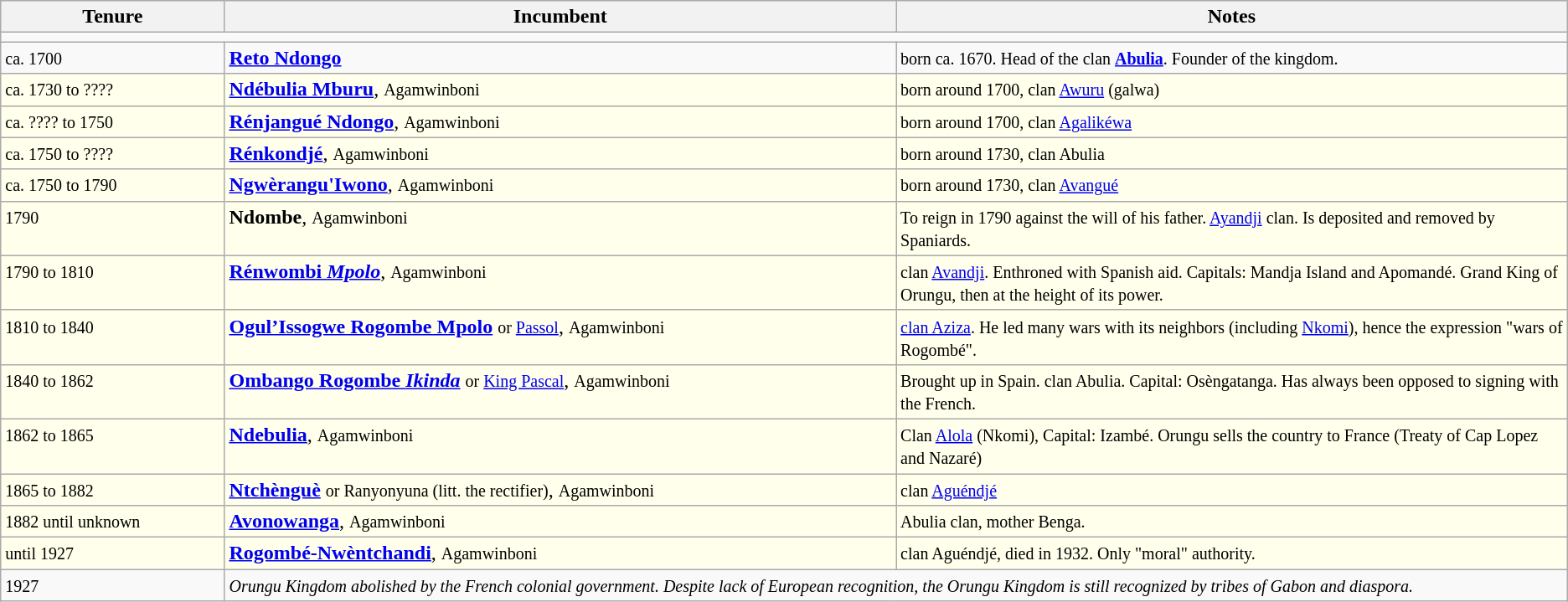<table class="wikitable" border="1" style="border-collapse: collapse">
<tr align=left>
<th width="10%">Tenure</th>
<th width="30%">Incumbent</th>
<th width="30%">Notes</th>
</tr>
<tr valign=top>
<td colspan="3"></td>
</tr>
<tr valign=top>
<td><small> ca. 1700</small></td>
<td><strong><a href='#'>Reto Ndongo</a></strong></td>
<td><small>born ca. 1670. Head of the clan <strong><a href='#'>Abulia</a></strong>. Founder of the kingdom.</small></td>
</tr>
<tr valign=top bgcolor="#ffffec">
<td><small>ca. 1730 to ????</small></td>
<td><strong><a href='#'>Ndébulia Mburu</a></strong>, <small>Agamwinboni</small></td>
<td><small>born around 1700, clan <a href='#'>Awuru</a> (galwa)</small></td>
</tr>
<tr valign=top bgcolor="#ffffec">
<td><small>ca. ???? to 1750</small></td>
<td><strong><a href='#'>Rénjangué Ndongo</a></strong>, <small>Agamwinboni</small></td>
<td><small>born around 1700, clan <a href='#'>Agalikéwa</a></small></td>
</tr>
<tr valign=top bgcolor="#ffffec">
<td><small>ca. 1750 to ????</small></td>
<td><strong><a href='#'>Rénkondjé</a></strong>, <small>Agamwinboni</small></td>
<td><small>born around 1730, clan Abulia</small></td>
</tr>
<tr valign=top bgcolor="#ffffec">
<td><small>ca. 1750 to 1790</small></td>
<td><strong><a href='#'>Ngwèrangu'Iwono</a></strong>, <small>Agamwinboni</small></td>
<td><small>born around 1730, clan <a href='#'>Avangué</a></small></td>
</tr>
<tr valign=top bgcolor="#ffffec">
<td><small>1790</small></td>
<td><strong>Ndombe</strong>, <small>Agamwinboni</small></td>
<td><small>To reign in 1790 against the will of his father. <a href='#'>Ayandji</a> clan. Is deposited and removed by Spaniards.</small></td>
</tr>
<tr valign=top bgcolor="#ffffec">
<td><small>1790 to 1810</small></td>
<td><strong><a href='#'>Rénwombi <em>Mpolo</em></a></strong>, <small>Agamwinboni</small></td>
<td><small>	clan <a href='#'>Avandji</a>. Enthroned with Spanish aid. Capitals: Mandja Island and Apomandé. Grand King of Orungu, then at the height of its power.</small></td>
</tr>
<tr valign=top bgcolor="#ffffec">
<td><small> 1810 to 1840</small></td>
<td><strong><a href='#'>Ogul’Issogwe Rogombe Mpolo</a></strong> <small>or <a href='#'>Passol</a></small>, <small>Agamwinboni</small><br></td>
<td><small><a href='#'>clan Aziza</a>. He led many wars with its neighbors (including <a href='#'>Nkomi</a>), hence the expression "wars of Rogombé".</small></td>
</tr>
<tr valign=top bgcolor="#ffffec">
<td><small> 1840 to 1862</small></td>
<td><strong><a href='#'>Ombango Rogombe <em>Ikinda</em></a></strong> <small>or <a href='#'>King Pascal</a></small>, <small>Agamwinboni</small><br></td>
<td><small>Brought up in Spain. clan Abulia. Capital: Osèngatanga. Has always been opposed to signing with the French.</small></td>
</tr>
<tr valign=top bgcolor="#ffffec">
<td><small> 1862 to 1865</small></td>
<td><strong><a href='#'>Ndebulia</a></strong>, <small>Agamwinboni</small></td>
<td><small>Clan <a href='#'>Alola</a> (Nkomi), Capital: Izambé. Orungu sells the country to France (Treaty of Cap Lopez and Nazaré)</small></td>
</tr>
<tr valign=top bgcolor="#ffffec">
<td><small> 1865 to 1882</small></td>
<td><strong><a href='#'>Ntchènguè</a></strong> <small>or Ranyonyuna (litt. the rectifier)</small>, <small>Agamwinboni</small></td>
<td><small>clan <a href='#'>Aguéndjé</a></small></td>
</tr>
<tr valign=top bgcolor="#ffffec">
<td><small> 1882 until unknown</small></td>
<td><strong><a href='#'>Avonowanga</a></strong>, <small>Agamwinboni</small></td>
<td><small>Abulia clan, mother Benga.</small></td>
</tr>
<tr valign=top bgcolor="#ffffec">
<td><small>until 1927</small></td>
<td><strong><a href='#'>Rogombé-Nwèntchandi</a></strong>, <small>Agamwinboni</small></td>
<td><small>clan Aguéndjé, died in 1932. Only "moral" authority.</small></td>
</tr>
<tr valign=top>
<td><small>1927</small></td>
<td colspan="2"><small><em>Orungu Kingdom abolished by the French colonial government. Despite lack of European recognition, the Orungu Kingdom is still recognized by tribes of Gabon and diaspora.</em></small></td>
</tr>
</table>
